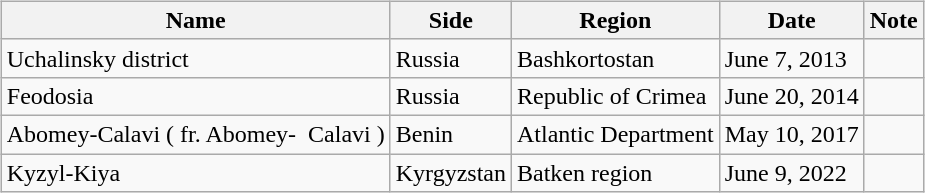<table>
<tr>
<td colspan="5"></td>
<td><br><table class="wikitable sortable">
<tr>
<th>Name</th>
<th>Side</th>
<th>Region</th>
<th>Date</th>
<th>Note</th>
</tr>
<tr>
<td>Uchalinsky district</td>
<td>Russia</td>
<td>Bashkortostan</td>
<td>June 7, 2013</td>
<td></td>
</tr>
<tr>
<td>Feodosia</td>
<td>Russia</td>
<td>Republic of Crimea</td>
<td>June 20, 2014</td>
<td></td>
</tr>
<tr>
<td>Abomey-Calavi ( fr. Abomey-  Calavi )</td>
<td>Benin</td>
<td>Atlantic Department</td>
<td>May 10, 2017</td>
<td></td>
</tr>
<tr>
<td>Kyzyl-Kiya</td>
<td>Kyrgyzstan</td>
<td>Batken region</td>
<td>June 9, 2022</td>
<td></td>
</tr>
</table>
</td>
</tr>
</table>
